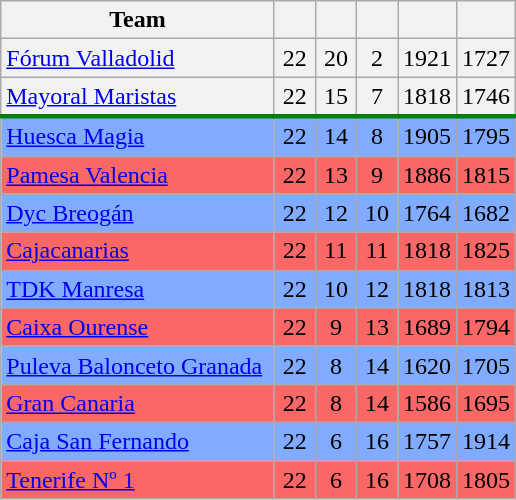<table class="wikitable" style="text-align:center;">
<tr>
<th width=175>Team</th>
<th width=20></th>
<th width=20></th>
<th width=20></th>
<th width=20></th>
<th width=20></th>
</tr>
<tr bgcolor=#F2F2F2>
<td align=left><a href='#'>Fórum Valladolid</a></td>
<td>22</td>
<td>20</td>
<td>2</td>
<td>1921</td>
<td>1727</td>
</tr>
<tr bgcolor=#F2F2F2  style="border-bottom:3px solid green;">
<td align=left><a href='#'>Mayoral Maristas</a></td>
<td>22</td>
<td>15</td>
<td>7</td>
<td>1818</td>
<td>1746</td>
</tr>
<tr bgcolor=#81ABFF>
<td align=left><a href='#'>Huesca Magia</a></td>
<td>22</td>
<td>14</td>
<td>8</td>
<td>1905</td>
<td>1795</td>
</tr>
<tr bgcolor=#F96767>
<td align=left><a href='#'>Pamesa Valencia</a></td>
<td>22</td>
<td>13</td>
<td>9</td>
<td>1886</td>
<td>1815</td>
</tr>
<tr bgcolor=#81ABFF>
<td align=left><a href='#'>Dyc Breogán</a></td>
<td>22</td>
<td>12</td>
<td>10</td>
<td>1764</td>
<td>1682</td>
</tr>
<tr bgcolor=#F96767>
<td align=left><a href='#'>Cajacanarias</a></td>
<td>22</td>
<td>11</td>
<td>11</td>
<td>1818</td>
<td>1825</td>
</tr>
<tr bgcolor=#81ABFF>
<td align=left><a href='#'>TDK Manresa</a></td>
<td>22</td>
<td>10</td>
<td>12</td>
<td>1818</td>
<td>1813</td>
</tr>
<tr bgcolor=#F96767>
<td align=left><a href='#'>Caixa Ourense</a></td>
<td>22</td>
<td>9</td>
<td>13</td>
<td>1689</td>
<td>1794</td>
</tr>
<tr bgcolor=#81ABFF>
<td align=left><a href='#'>Puleva Balonceto Granada</a></td>
<td>22</td>
<td>8</td>
<td>14</td>
<td>1620</td>
<td>1705</td>
</tr>
<tr bgcolor=#F96767>
<td align=left><a href='#'>Gran Canaria</a></td>
<td>22</td>
<td>8</td>
<td>14</td>
<td>1586</td>
<td>1695</td>
</tr>
<tr bgcolor=#81ABFF>
<td align=left><a href='#'>Caja San Fernando</a></td>
<td>22</td>
<td>6</td>
<td>16</td>
<td>1757</td>
<td>1914</td>
</tr>
<tr bgcolor=#F96767>
<td align=left><a href='#'>Tenerife Nº 1</a></td>
<td>22</td>
<td>6</td>
<td>16</td>
<td>1708</td>
<td>1805</td>
</tr>
</table>
